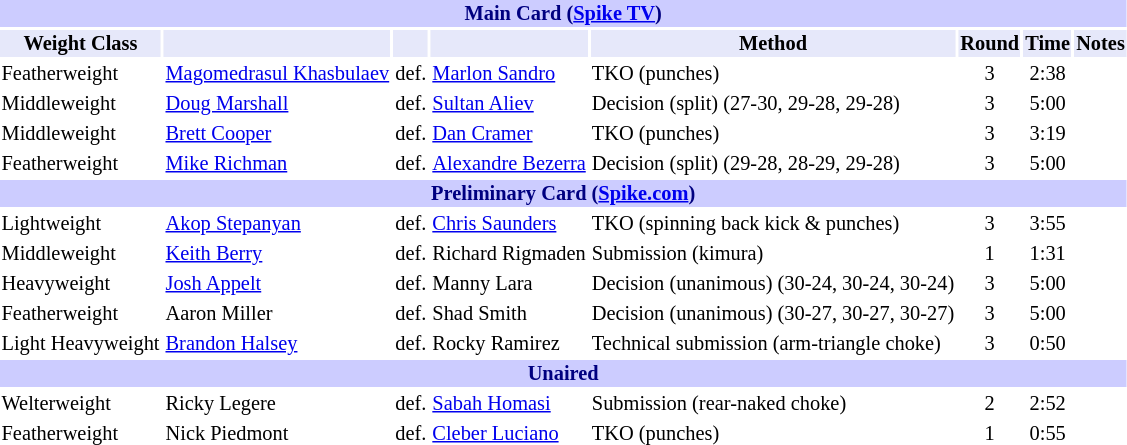<table class="toccolours" style="font-size: 85%;">
<tr>
<th colspan="8" style="background-color: #ccf; color: #000080; text-align: center;"><strong>Main Card (<a href='#'>Spike TV</a>)</strong></th>
</tr>
<tr>
<th colspan="1" style="background-color: #E6E8FA; color: #000000; text-align: center;">Weight Class</th>
<th colspan="1" style="background-color: #E6E8FA; color: #000000; text-align: center;"></th>
<th colspan="1" style="background-color: #E6E8FA; color: #000000; text-align: center;"></th>
<th colspan="1" style="background-color: #E6E8FA; color: #000000; text-align: center;"></th>
<th colspan="1" style="background-color: #E6E8FA; color: #000000; text-align: center;">Method</th>
<th colspan="1" style="background-color: #E6E8FA; color: #000000; text-align: center;">Round</th>
<th colspan="1" style="background-color: #E6E8FA; color: #000000; text-align: center;">Time</th>
<th colspan="1" style="background-color: #E6E8FA; color: #000000; text-align: center;">Notes</th>
</tr>
<tr>
<td>Featherweight</td>
<td><a href='#'>Magomedrasul Khasbulaev</a></td>
<td align=center>def.</td>
<td><a href='#'>Marlon Sandro</a></td>
<td>TKO (punches)</td>
<td align=center>3</td>
<td align=center>2:38</td>
<td></td>
</tr>
<tr>
<td>Middleweight</td>
<td><a href='#'>Doug Marshall</a></td>
<td align=center>def.</td>
<td><a href='#'>Sultan Aliev</a></td>
<td>Decision (split) (27-30, 29-28, 29-28)</td>
<td align=center>3</td>
<td align=center>5:00</td>
<td></td>
</tr>
<tr>
<td>Middleweight</td>
<td><a href='#'>Brett Cooper</a></td>
<td align=center>def.</td>
<td><a href='#'>Dan Cramer</a></td>
<td>TKO (punches)</td>
<td align=center>3</td>
<td align=center>3:19</td>
<td></td>
</tr>
<tr>
<td>Featherweight</td>
<td><a href='#'>Mike Richman</a></td>
<td align=center>def.</td>
<td><a href='#'>Alexandre Bezerra</a></td>
<td>Decision (split) (29-28, 28-29, 29-28)</td>
<td align=center>3</td>
<td align=center>5:00</td>
<td></td>
</tr>
<tr>
<th colspan="8" style="background-color: #ccf; color: #000080; text-align: center;"><strong>Preliminary Card (<a href='#'>Spike.com</a>)</strong></th>
</tr>
<tr>
<td>Lightweight</td>
<td><a href='#'>Akop Stepanyan</a></td>
<td align=center>def.</td>
<td><a href='#'>Chris Saunders</a></td>
<td>TKO (spinning back kick & punches)</td>
<td align=center>3</td>
<td align=center>3:55</td>
<td></td>
</tr>
<tr>
<td>Middleweight</td>
<td><a href='#'>Keith Berry</a></td>
<td align=center>def.</td>
<td>Richard Rigmaden</td>
<td>Submission (kimura)</td>
<td align=center>1</td>
<td align=center>1:31</td>
<td></td>
</tr>
<tr>
<td>Heavyweight</td>
<td><a href='#'>Josh Appelt</a></td>
<td align=center>def.</td>
<td>Manny Lara</td>
<td>Decision (unanimous) (30-24, 30-24, 30-24)</td>
<td align=center>3</td>
<td align=center>5:00</td>
<td></td>
</tr>
<tr>
<td>Featherweight</td>
<td>Aaron Miller</td>
<td align=center>def.</td>
<td>Shad Smith</td>
<td>Decision (unanimous) (30-27, 30-27, 30-27)</td>
<td align=center>3</td>
<td align=center>5:00</td>
<td></td>
</tr>
<tr>
<td>Light Heavyweight</td>
<td><a href='#'>Brandon Halsey</a></td>
<td align=center>def.</td>
<td>Rocky Ramirez</td>
<td>Technical submission (arm-triangle choke)</td>
<td align=center>3</td>
<td align=center>0:50</td>
<td></td>
</tr>
<tr>
<th colspan="8" style="background-color: #ccf; color: #000080; text-align: center;"><strong>Unaired</strong></th>
</tr>
<tr>
<td>Welterweight</td>
<td>Ricky Legere</td>
<td align=center>def.</td>
<td><a href='#'>Sabah Homasi</a></td>
<td>Submission (rear-naked choke)</td>
<td align=center>2</td>
<td align=center>2:52</td>
<td></td>
</tr>
<tr>
<td>Featherweight</td>
<td>Nick Piedmont</td>
<td align=center>def.</td>
<td><a href='#'>Cleber Luciano</a></td>
<td>TKO (punches)</td>
<td align=center>1</td>
<td align=center>0:55</td>
<td></td>
</tr>
<tr>
</tr>
</table>
